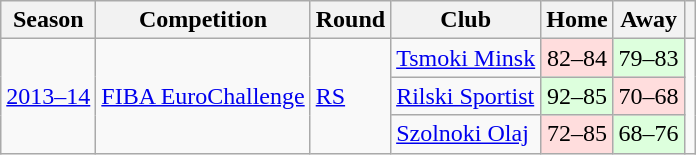<table class="wikitable">
<tr>
<th>Season</th>
<th>Competition</th>
<th>Round</th>
<th>Club</th>
<th>Home</th>
<th>Away</th>
<th></th>
</tr>
<tr>
<td rowspan="3"><a href='#'>2013–14</a></td>
<td rowspan="3"><a href='#'>FIBA EuroChallenge</a></td>
<td rowspan="3"><a href='#'>RS</a></td>
<td> <a href='#'>Tsmoki Minsk</a></td>
<td style="text-align:center;" bgcolor=#fdd>82–84</td>
<td style="text-align:center;" bgcolor=#dfd>79–83</td>
<td rowspan="3"></td>
</tr>
<tr>
<td> <a href='#'>Rilski Sportist</a></td>
<td style="text-align:center;" bgcolor=#dfd>92–85</td>
<td style="text-align:center;" bgcolor=#fdd>70–68</td>
</tr>
<tr>
<td> <a href='#'>Szolnoki Olaj</a></td>
<td style="text-align:center;" bgcolor=#fdd>72–85</td>
<td style="text-align:center;" bgcolor=#dfd>68–76</td>
</tr>
</table>
